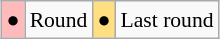<table class="wikitable" style="margin:0.5em auto; font-size:90%; line-height:1.25em;">
<tr>
<td bgcolor="#FFBBBB" align=center>●</td>
<td>Round</td>
<td bgcolor="#FFDF80" align=center>●</td>
<td>Last round</td>
</tr>
</table>
